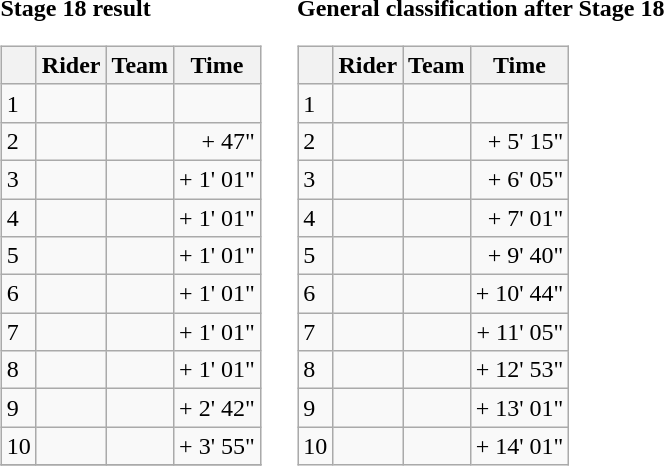<table>
<tr>
<td><strong>Stage 18 result</strong><br><table class="wikitable">
<tr>
<th></th>
<th>Rider</th>
<th>Team</th>
<th>Time</th>
</tr>
<tr>
<td>1</td>
<td></td>
<td></td>
<td align="right"></td>
</tr>
<tr>
<td>2</td>
<td></td>
<td></td>
<td align="right">+ 47"</td>
</tr>
<tr>
<td>3</td>
<td></td>
<td></td>
<td align="right">+ 1' 01"</td>
</tr>
<tr>
<td>4</td>
<td></td>
<td></td>
<td align="right">+ 1' 01"</td>
</tr>
<tr>
<td>5</td>
<td></td>
<td></td>
<td align="right">+ 1' 01"</td>
</tr>
<tr>
<td>6</td>
<td></td>
<td></td>
<td align="right">+ 1' 01"</td>
</tr>
<tr>
<td>7</td>
<td></td>
<td></td>
<td align="right">+ 1' 01"</td>
</tr>
<tr>
<td>8</td>
<td></td>
<td></td>
<td align="right">+ 1' 01"</td>
</tr>
<tr>
<td>9</td>
<td></td>
<td></td>
<td align="right">+ 2' 42"</td>
</tr>
<tr>
<td>10</td>
<td></td>
<td></td>
<td align="right">+ 3' 55"</td>
</tr>
<tr>
</tr>
</table>
</td>
<td></td>
<td><strong>General classification after Stage 18</strong><br><table class="wikitable">
<tr>
<th></th>
<th>Rider</th>
<th>Team</th>
<th>Time</th>
</tr>
<tr>
<td>1</td>
<td> </td>
<td></td>
<td align="right"></td>
</tr>
<tr>
<td>2</td>
<td></td>
<td></td>
<td align="right">+ 5' 15"</td>
</tr>
<tr>
<td>3</td>
<td> </td>
<td></td>
<td align="right">+ 6' 05"</td>
</tr>
<tr>
<td>4</td>
<td></td>
<td></td>
<td align="right">+ 7' 01"</td>
</tr>
<tr>
<td>5</td>
<td></td>
<td></td>
<td align="right">+ 9' 40"</td>
</tr>
<tr>
<td>6</td>
<td></td>
<td></td>
<td align="right">+ 10' 44"</td>
</tr>
<tr>
<td>7</td>
<td></td>
<td></td>
<td align="right">+ 11' 05"</td>
</tr>
<tr>
<td>8</td>
<td> </td>
<td></td>
<td align="right">+ 12' 53"</td>
</tr>
<tr>
<td>9</td>
<td></td>
<td></td>
<td align="right">+ 13' 01"</td>
</tr>
<tr>
<td>10</td>
<td></td>
<td></td>
<td align="right">+ 14' 01"</td>
</tr>
</table>
</td>
</tr>
</table>
